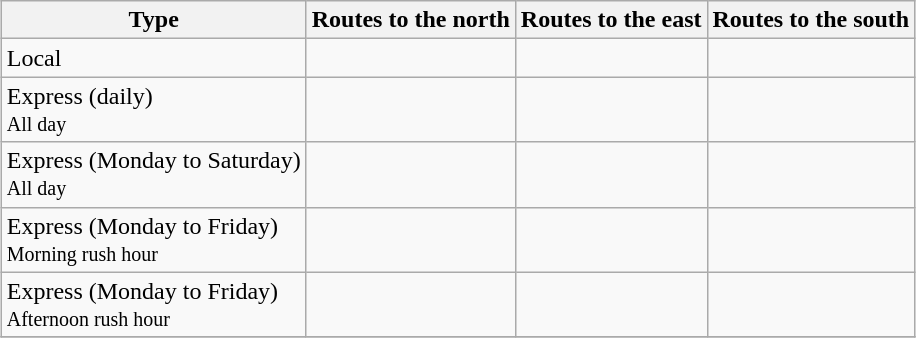<table class="wikitable" style="margin:1em auto;">
<tr>
<th>Type</th>
<th>Routes to the north</th>
<th>Routes to the east</th>
<th>Routes to the south</th>
</tr>
<tr>
<td>Local</td>
<td></td>
<td></td>
<td></td>
</tr>
<tr>
<td>Express (daily)<br><small>All day</small></td>
<td></td>
<td></td>
<td></td>
</tr>
<tr>
<td>Express (Monday to Saturday)<br><small>All day</small></td>
<td></td>
<td></td>
<td></td>
</tr>
<tr>
<td>Express (Monday to Friday)<br><small>Morning rush hour</small></td>
<td></td>
<td></td>
<td></td>
</tr>
<tr>
<td>Express (Monday to Friday)<br><small>Afternoon rush hour</small></td>
<td></td>
<td></td>
<td></td>
</tr>
<tr>
</tr>
</table>
